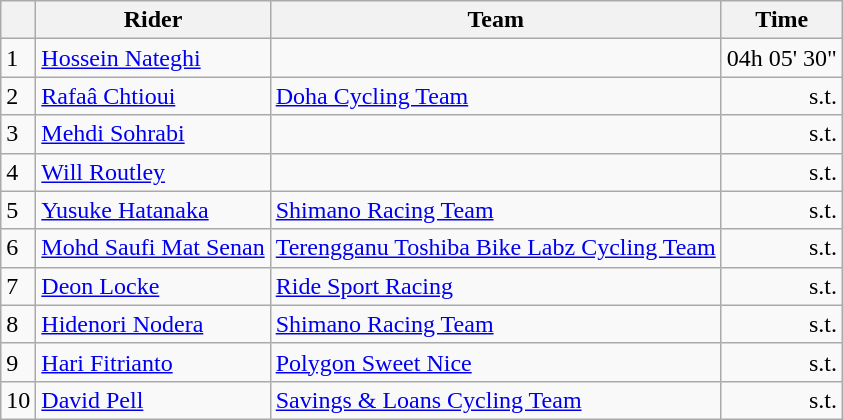<table class=wikitable>
<tr>
<th></th>
<th>Rider</th>
<th>Team</th>
<th>Time</th>
</tr>
<tr>
<td>1</td>
<td> <a href='#'>Hossein Nateghi</a></td>
<td></td>
<td align=right>04h 05' 30"</td>
</tr>
<tr>
<td>2</td>
<td> <a href='#'>Rafaâ Chtioui</a></td>
<td><a href='#'>Doha Cycling Team</a></td>
<td align=right>s.t.</td>
</tr>
<tr>
<td>3</td>
<td> <a href='#'>Mehdi Sohrabi</a> </td>
<td></td>
<td align=right>s.t.</td>
</tr>
<tr>
<td>4</td>
<td> <a href='#'>Will Routley</a></td>
<td></td>
<td align=right>s.t.</td>
</tr>
<tr>
<td>5</td>
<td> <a href='#'>Yusuke Hatanaka</a></td>
<td><a href='#'>Shimano Racing Team</a></td>
<td align=right>s.t.</td>
</tr>
<tr>
<td>6</td>
<td> <a href='#'>Mohd Saufi Mat Senan</a></td>
<td><a href='#'>Terengganu Toshiba Bike Labz Cycling Team</a></td>
<td align=right>s.t.</td>
</tr>
<tr>
<td>7</td>
<td> <a href='#'>Deon Locke</a></td>
<td><a href='#'>Ride Sport Racing</a></td>
<td align=right>s.t.</td>
</tr>
<tr>
<td>8</td>
<td> <a href='#'>Hidenori Nodera</a></td>
<td><a href='#'>Shimano Racing Team</a></td>
<td align=right>s.t.</td>
</tr>
<tr>
<td>9</td>
<td> <a href='#'>Hari Fitrianto</a></td>
<td><a href='#'>Polygon Sweet Nice</a></td>
<td align=right>s.t.</td>
</tr>
<tr>
<td>10</td>
<td> <a href='#'>David Pell</a></td>
<td><a href='#'>Savings & Loans Cycling Team</a></td>
<td align=right>s.t.</td>
</tr>
</table>
